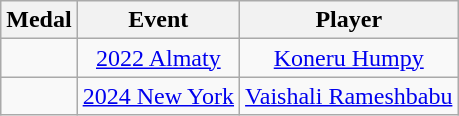<table class="wikitable sortable" style="text-align:center">
<tr>
<th>Medal</th>
<th>Event</th>
<th>Player</th>
</tr>
<tr>
<td></td>
<td><a href='#'>2022 Almaty</a></td>
<td><a href='#'>Koneru Humpy</a></td>
</tr>
<tr>
<td></td>
<td><a href='#'>2024 New York</a></td>
<td><a href='#'>Vaishali Rameshbabu</a></td>
</tr>
</table>
